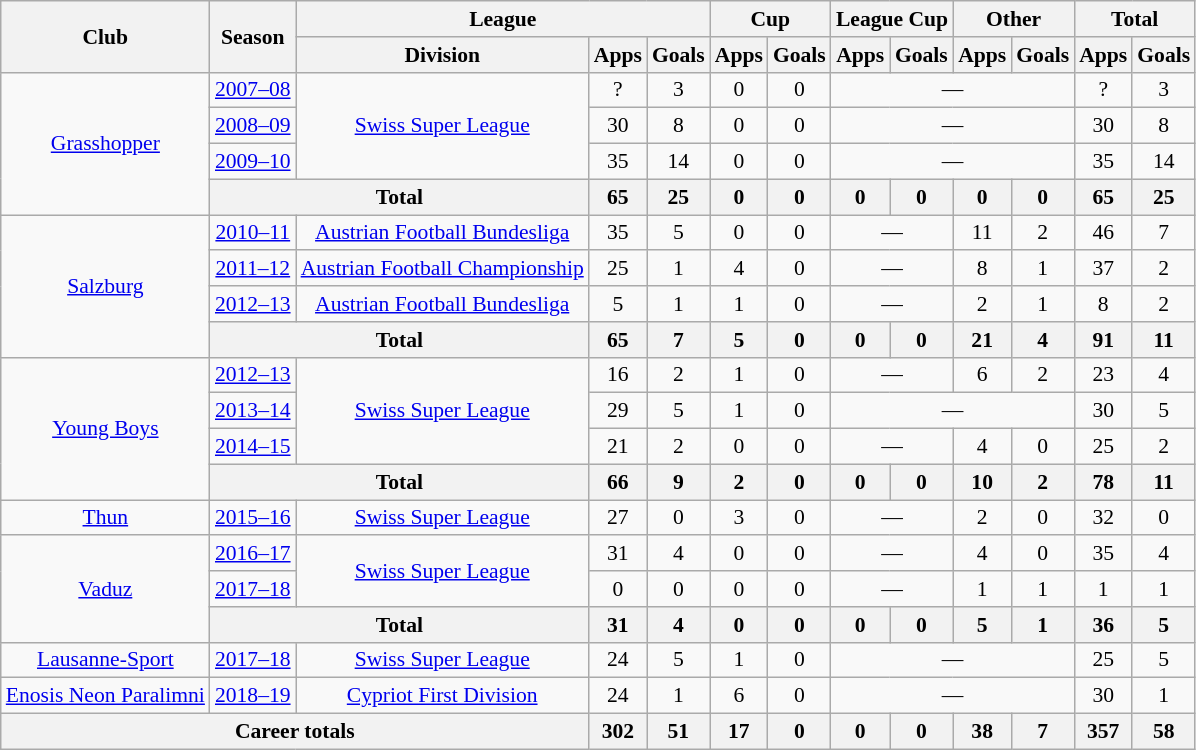<table class="wikitable" style="font-size:90%; text-align: center">
<tr>
<th rowspan=2>Club</th>
<th rowspan=2>Season</th>
<th colspan=3>League</th>
<th colspan=2>Cup</th>
<th colspan=2>League Cup</th>
<th colspan=2>Other</th>
<th colspan=2>Total</th>
</tr>
<tr>
<th>Division</th>
<th>Apps</th>
<th>Goals</th>
<th>Apps</th>
<th>Goals</th>
<th>Apps</th>
<th>Goals</th>
<th>Apps</th>
<th>Goals</th>
<th>Apps</th>
<th>Goals</th>
</tr>
<tr>
<td rowspan=4><a href='#'>Grasshopper</a></td>
<td><a href='#'>2007–08</a></td>
<td rowspan=3><a href='#'>Swiss Super League</a></td>
<td>?</td>
<td>3</td>
<td>0</td>
<td>0</td>
<td colspan=4>—</td>
<td>?</td>
<td>3</td>
</tr>
<tr>
<td><a href='#'>2008–09</a></td>
<td>30</td>
<td>8</td>
<td>0</td>
<td>0</td>
<td colspan=4>—</td>
<td>30</td>
<td>8</td>
</tr>
<tr>
<td><a href='#'>2009–10</a></td>
<td>35</td>
<td>14</td>
<td>0</td>
<td>0</td>
<td colspan=4>—</td>
<td>35</td>
<td>14</td>
</tr>
<tr>
<th colspan=2>Total</th>
<th>65</th>
<th>25</th>
<th>0</th>
<th>0</th>
<th>0</th>
<th>0</th>
<th>0</th>
<th>0</th>
<th>65</th>
<th>25</th>
</tr>
<tr>
<td rowspan=4><a href='#'>Salzburg</a></td>
<td><a href='#'>2010–11</a></td>
<td><a href='#'>Austrian Football Bundesliga</a></td>
<td>35</td>
<td>5</td>
<td>0</td>
<td>0</td>
<td colspan=2>—</td>
<td>11</td>
<td>2</td>
<td>46</td>
<td>7</td>
</tr>
<tr>
<td><a href='#'>2011–12</a></td>
<td><a href='#'>Austrian Football Championship</a></td>
<td>25</td>
<td>1</td>
<td>4</td>
<td>0</td>
<td colspan=2>—</td>
<td>8</td>
<td>1</td>
<td>37</td>
<td>2</td>
</tr>
<tr>
<td><a href='#'>2012–13</a></td>
<td><a href='#'>Austrian Football Bundesliga</a></td>
<td>5</td>
<td>1</td>
<td>1</td>
<td>0</td>
<td colspan=2>—</td>
<td>2</td>
<td>1</td>
<td>8</td>
<td>2</td>
</tr>
<tr>
<th colspan=2>Total</th>
<th>65</th>
<th>7</th>
<th>5</th>
<th>0</th>
<th>0</th>
<th>0</th>
<th>21</th>
<th>4</th>
<th>91</th>
<th>11</th>
</tr>
<tr>
<td rowspan=4><a href='#'>Young Boys</a></td>
<td><a href='#'>2012–13</a></td>
<td rowspan=3><a href='#'>Swiss Super League</a></td>
<td>16</td>
<td>2</td>
<td>1</td>
<td>0</td>
<td colspan=2>—</td>
<td>6</td>
<td>2</td>
<td>23</td>
<td>4</td>
</tr>
<tr>
<td><a href='#'>2013–14</a></td>
<td>29</td>
<td>5</td>
<td>1</td>
<td>0</td>
<td colspan=4>—</td>
<td>30</td>
<td>5</td>
</tr>
<tr>
<td><a href='#'>2014–15</a></td>
<td>21</td>
<td>2</td>
<td>0</td>
<td>0</td>
<td colspan=2>—</td>
<td>4</td>
<td>0</td>
<td>25</td>
<td>2</td>
</tr>
<tr>
<th colspan=2>Total</th>
<th>66</th>
<th>9</th>
<th>2</th>
<th>0</th>
<th>0</th>
<th>0</th>
<th>10</th>
<th>2</th>
<th>78</th>
<th>11</th>
</tr>
<tr>
<td><a href='#'>Thun</a></td>
<td><a href='#'>2015–16</a></td>
<td><a href='#'>Swiss Super League</a></td>
<td>27</td>
<td>0</td>
<td>3</td>
<td>0</td>
<td colspan=2>—</td>
<td>2</td>
<td>0</td>
<td>32</td>
<td>0</td>
</tr>
<tr>
<td rowspan=3><a href='#'>Vaduz</a></td>
<td><a href='#'>2016–17</a></td>
<td rowspan=2><a href='#'>Swiss Super League</a></td>
<td>31</td>
<td>4</td>
<td>0</td>
<td>0</td>
<td colspan=2>—</td>
<td>4</td>
<td>0</td>
<td>35</td>
<td>4</td>
</tr>
<tr>
<td><a href='#'>2017–18</a></td>
<td>0</td>
<td>0</td>
<td>0</td>
<td>0</td>
<td colspan=2>—</td>
<td>1</td>
<td>1</td>
<td>1</td>
<td>1</td>
</tr>
<tr>
<th colspan=2>Total</th>
<th>31</th>
<th>4</th>
<th>0</th>
<th>0</th>
<th>0</th>
<th>0</th>
<th>5</th>
<th>1</th>
<th>36</th>
<th>5</th>
</tr>
<tr>
<td><a href='#'>Lausanne-Sport</a></td>
<td><a href='#'>2017–18</a></td>
<td><a href='#'>Swiss Super League</a></td>
<td>24</td>
<td>5</td>
<td>1</td>
<td>0</td>
<td colspan=4>—</td>
<td>25</td>
<td>5</td>
</tr>
<tr>
<td><a href='#'>Enosis Neon Paralimni</a></td>
<td><a href='#'>2018–19</a></td>
<td><a href='#'>Cypriot First Division</a></td>
<td>24</td>
<td>1</td>
<td>6</td>
<td>0</td>
<td colspan=4>—</td>
<td>30</td>
<td>1</td>
</tr>
<tr>
<th colspan=3>Career totals</th>
<th>302</th>
<th>51</th>
<th>17</th>
<th>0</th>
<th>0</th>
<th>0</th>
<th>38</th>
<th>7</th>
<th>357</th>
<th>58</th>
</tr>
</table>
